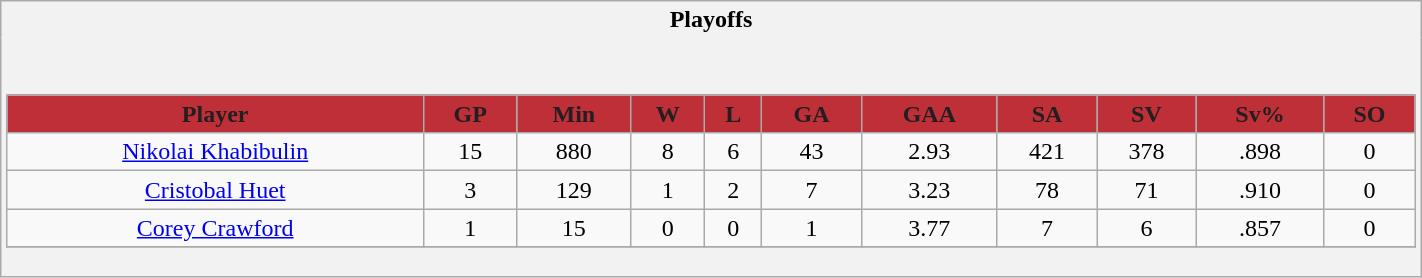<table class="wikitable" style="border: 1px solid #aaa;" width="75%">
<tr>
<th style="border: 0;">Playoffs</th>
</tr>
<tr>
<td style="background: #f2f2f2; border: 0; text-align: center;"><br><table class="wikitable sortable" width="100%">
<tr align="center"  bgcolor="#dddddd">
<th style="background:#BF2F38; color:#231F20;">Player</th>
<th style="background:#BF2F38; color:#231F20;">GP</th>
<th style="background:#BF2F38; color:#231F20;">Min</th>
<th style="background:#BF2F38; color:#231F20;">W</th>
<th style="background:#BF2F38; color:#231F20;">L</th>
<th style="background:#BF2F38; color:#231F20;">GA</th>
<th style="background:#BF2F38; color:#231F20;">GAA</th>
<th style="background:#BF2F38; color:#231F20;">SA</th>
<th style="background:#BF2F38; color:#231F20;">SV</th>
<th style="background:#BF2F38; color:#231F20;">Sv%</th>
<th style="background:#BF2F38; color:#231F20;">SO</th>
</tr>
<tr>
<td><a href='#'>Nikolai Khabibulin</a></td>
<td>15</td>
<td>880</td>
<td>8</td>
<td>6</td>
<td>43</td>
<td>2.93</td>
<td>421</td>
<td>378</td>
<td>.898</td>
<td>0</td>
</tr>
<tr>
<td><a href='#'>Cristobal Huet</a></td>
<td>3</td>
<td>129</td>
<td>1</td>
<td>2</td>
<td>7</td>
<td>3.23</td>
<td>78</td>
<td>71</td>
<td>.910</td>
<td>0</td>
</tr>
<tr>
<td><a href='#'>Corey Crawford</a></td>
<td>1</td>
<td>15</td>
<td>0</td>
<td>0</td>
<td>1</td>
<td>3.77</td>
<td>7</td>
<td>6</td>
<td>.857</td>
<td>0</td>
</tr>
<tr>
</tr>
</table>
</td>
</tr>
</table>
